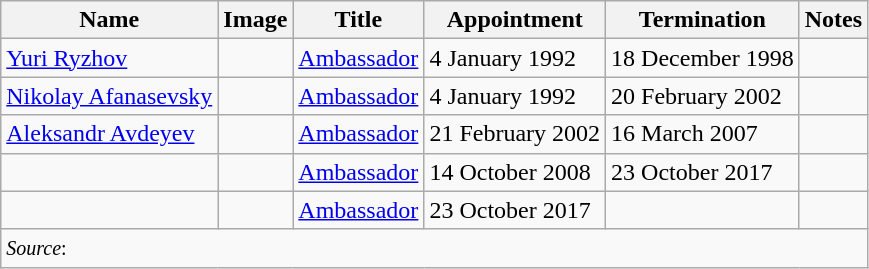<table class="wikitable">
<tr valign="middle">
<th>Name</th>
<th>Image</th>
<th>Title</th>
<th>Appointment</th>
<th>Termination</th>
<th>Notes</th>
</tr>
<tr>
<td><a href='#'>Yuri Ryzhov</a></td>
<td></td>
<td><a href='#'>Ambassador</a></td>
<td>4 January 1992</td>
<td>18 December 1998</td>
<td></td>
</tr>
<tr>
<td><a href='#'>Nikolay Afanasevsky</a></td>
<td></td>
<td><a href='#'>Ambassador</a></td>
<td>4 January 1992</td>
<td>20 February 2002</td>
<td></td>
</tr>
<tr>
<td><a href='#'>Aleksandr Avdeyev</a></td>
<td></td>
<td><a href='#'>Ambassador</a></td>
<td>21 February 2002</td>
<td>16 March 2007</td>
<td></td>
</tr>
<tr>
<td></td>
<td></td>
<td><a href='#'>Ambassador</a></td>
<td>14 October 2008</td>
<td>23 October 2017</td>
<td></td>
</tr>
<tr>
<td></td>
<td></td>
<td><a href='#'>Ambassador</a></td>
<td>23 October 2017</td>
<td></td>
<td></td>
</tr>
<tr>
<td colspan=6><small><em>Source</em>:</small></td>
</tr>
</table>
